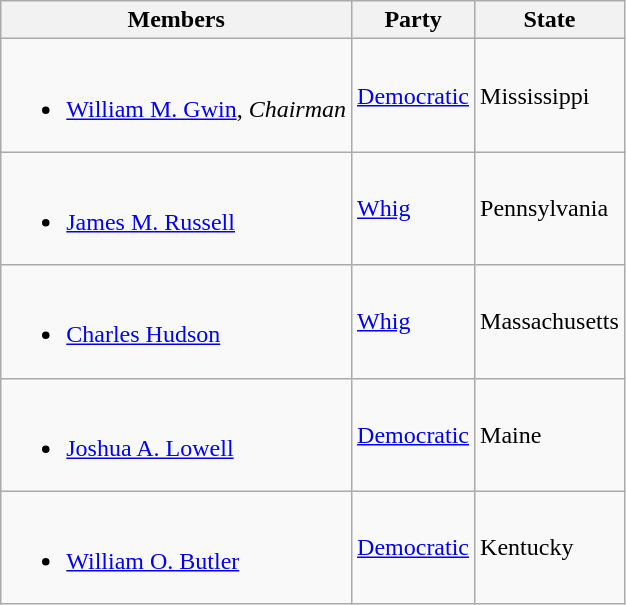<table class="wikitable" border="1">
<tr>
<th>Members</th>
<th>Party</th>
<th>State</th>
</tr>
<tr>
<td><br><ul><li><a href='#'>William M. Gwin</a>, <em>Chairman</em></li></ul></td>
<td><a href='#'>Democratic</a></td>
<td>Mississippi</td>
</tr>
<tr>
<td><br><ul><li><a href='#'>James M. Russell</a></li></ul></td>
<td><a href='#'>Whig</a></td>
<td>Pennsylvania</td>
</tr>
<tr>
<td><br><ul><li><a href='#'>Charles Hudson</a></li></ul></td>
<td><a href='#'>Whig</a></td>
<td>Massachusetts</td>
</tr>
<tr>
<td><br><ul><li><a href='#'>Joshua A. Lowell</a></li></ul></td>
<td><a href='#'>Democratic</a></td>
<td>Maine</td>
</tr>
<tr>
<td><br><ul><li><a href='#'>William O. Butler</a></li></ul></td>
<td><a href='#'>Democratic</a></td>
<td>Kentucky</td>
</tr>
</table>
